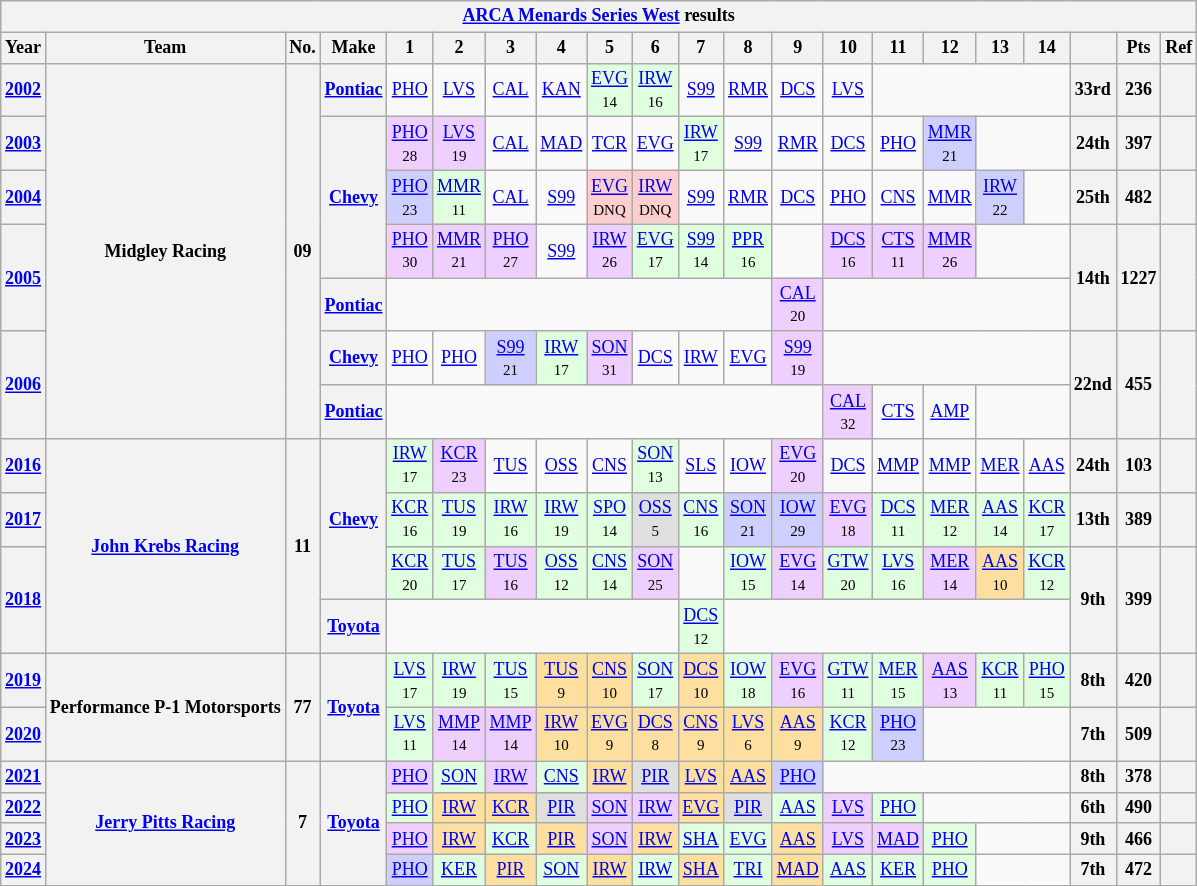<table class="wikitable" style="text-align:center; font-size:75%">
<tr>
<th colspan=21><a href='#'>ARCA Menards Series West</a> results</th>
</tr>
<tr>
<th>Year</th>
<th>Team</th>
<th>No.</th>
<th>Make</th>
<th>1</th>
<th>2</th>
<th>3</th>
<th>4</th>
<th>5</th>
<th>6</th>
<th>7</th>
<th>8</th>
<th>9</th>
<th>10</th>
<th>11</th>
<th>12</th>
<th>13</th>
<th>14</th>
<th></th>
<th>Pts</th>
<th>Ref</th>
</tr>
<tr>
<th><a href='#'>2002</a></th>
<th rowspan=7>Midgley Racing</th>
<th rowspan=7>09</th>
<th><a href='#'>Pontiac</a></th>
<td><a href='#'>PHO</a></td>
<td><a href='#'>LVS</a></td>
<td><a href='#'>CAL</a></td>
<td><a href='#'>KAN</a></td>
<td style="background:#DFFFDF;"><a href='#'>EVG</a><br><small>14</small></td>
<td style="background:#DFFFDF;"><a href='#'>IRW</a><br><small>16</small></td>
<td><a href='#'>S99</a></td>
<td><a href='#'>RMR</a></td>
<td><a href='#'>DCS</a></td>
<td><a href='#'>LVS</a></td>
<td colspan=4></td>
<th>33rd</th>
<th>236</th>
<th></th>
</tr>
<tr>
<th><a href='#'>2003</a></th>
<th rowspan=3><a href='#'>Chevy</a></th>
<td style="background:#EFCFFF;"><a href='#'>PHO</a><br><small>28</small></td>
<td style="background:#EFCFFF;"><a href='#'>LVS</a><br><small>19</small></td>
<td><a href='#'>CAL</a></td>
<td><a href='#'>MAD</a></td>
<td><a href='#'>TCR</a></td>
<td><a href='#'>EVG</a></td>
<td style="background:#DFFFDF;"><a href='#'>IRW</a><br><small>17</small></td>
<td><a href='#'>S99</a></td>
<td><a href='#'>RMR</a></td>
<td><a href='#'>DCS</a></td>
<td><a href='#'>PHO</a></td>
<td style="background:#CFCFFF;"><a href='#'>MMR</a><br><small>21</small></td>
<td colspan=2></td>
<th>24th</th>
<th>397</th>
<th></th>
</tr>
<tr>
<th><a href='#'>2004</a></th>
<td style="background:#CFCFFF;"><a href='#'>PHO</a><br><small>23</small></td>
<td style="background:#DFFFDF;"><a href='#'>MMR</a><br><small>11</small></td>
<td><a href='#'>CAL</a></td>
<td><a href='#'>S99</a></td>
<td style="background:#FFCFCF;"><a href='#'>EVG</a><br><small>DNQ</small></td>
<td style="background:#FFCFCF;"><a href='#'>IRW</a><br><small>DNQ</small></td>
<td><a href='#'>S99</a></td>
<td><a href='#'>RMR</a></td>
<td><a href='#'>DCS</a></td>
<td><a href='#'>PHO</a></td>
<td><a href='#'>CNS</a></td>
<td><a href='#'>MMR</a></td>
<td style="background:#CFCFFF;"><a href='#'>IRW</a><br><small>22</small></td>
<td></td>
<th>25th</th>
<th>482</th>
<th></th>
</tr>
<tr>
<th rowspan=2><a href='#'>2005</a></th>
<td style="background:#EFCFFF;"><a href='#'>PHO</a><br><small>30</small></td>
<td style="background:#EFCFFF;"><a href='#'>MMR</a><br><small>21</small></td>
<td style="background:#EFCFFF;"><a href='#'>PHO</a><br><small>27</small></td>
<td><a href='#'>S99</a></td>
<td style="background:#EFCFFF;"><a href='#'>IRW</a><br><small>26</small></td>
<td style="background:#DFFFDF;"><a href='#'>EVG</a><br><small>17</small></td>
<td style="background:#DFFFDF;"><a href='#'>S99</a><br><small>14</small></td>
<td style="background:#DFFFDF;"><a href='#'>PPR</a><br><small>16</small></td>
<td></td>
<td style="background:#EFCFFF;"><a href='#'>DCS</a><br><small>16</small></td>
<td style="background:#EFCFFF;"><a href='#'>CTS</a><br><small>11</small></td>
<td style="background:#EFCFFF;"><a href='#'>MMR</a><br><small>26</small></td>
<td colspan=2></td>
<th rowspan=2>14th</th>
<th rowspan=2>1227</th>
<th rowspan=2></th>
</tr>
<tr>
<th><a href='#'>Pontiac</a></th>
<td colspan=8></td>
<td style="background:#EFCFFF;"><a href='#'>CAL</a><br><small>20</small></td>
<td colspan=5></td>
</tr>
<tr>
<th rowspan=2><a href='#'>2006</a></th>
<th><a href='#'>Chevy</a></th>
<td><a href='#'>PHO</a></td>
<td><a href='#'>PHO</a></td>
<td style="background:#CFCFFF;"><a href='#'>S99</a><br><small>21</small></td>
<td style="background:#DFFFDF;"><a href='#'>IRW</a><br><small>17</small></td>
<td style="background:#EFCFFF;"><a href='#'>SON</a><br><small>31</small></td>
<td><a href='#'>DCS</a></td>
<td><a href='#'>IRW</a></td>
<td><a href='#'>EVG</a></td>
<td style="background:#EFCFFF;"><a href='#'>S99</a><br><small>19</small></td>
<td colspan=5></td>
<th rowspan=2>22nd</th>
<th rowspan=2>455</th>
<th rowspan=2></th>
</tr>
<tr>
<th><a href='#'>Pontiac</a></th>
<td colspan=9></td>
<td style="background:#EFCFFF;"><a href='#'>CAL</a><br><small>32</small></td>
<td><a href='#'>CTS</a></td>
<td><a href='#'>AMP</a></td>
<td colspan=2></td>
</tr>
<tr>
<th><a href='#'>2016</a></th>
<th rowspan=4><a href='#'>John Krebs Racing</a></th>
<th rowspan=4>11</th>
<th rowspan=3><a href='#'>Chevy</a></th>
<td style="background:#DFFFDF;"><a href='#'>IRW</a><br><small>17</small></td>
<td style="background:#EFCFFF;"><a href='#'>KCR</a><br><small>23</small></td>
<td><a href='#'>TUS</a></td>
<td><a href='#'>OSS</a></td>
<td><a href='#'>CNS</a></td>
<td style="background:#DFFFDF;"><a href='#'>SON</a><br><small>13</small></td>
<td><a href='#'>SLS</a></td>
<td><a href='#'>IOW</a></td>
<td style="background:#EFCFFF;"><a href='#'>EVG</a><br><small>20</small></td>
<td><a href='#'>DCS</a></td>
<td><a href='#'>MMP</a></td>
<td><a href='#'>MMP</a></td>
<td><a href='#'>MER</a></td>
<td><a href='#'>AAS</a></td>
<th>24th</th>
<th>103</th>
<th></th>
</tr>
<tr>
<th><a href='#'>2017</a></th>
<td style="background:#DFFFDF;"><a href='#'>KCR</a><br><small>16</small></td>
<td style="background:#DFFFDF;"><a href='#'>TUS</a><br><small>19</small></td>
<td style="background:#DFFFDF;"><a href='#'>IRW</a><br><small>16</small></td>
<td style="background:#DFFFDF;"><a href='#'>IRW</a><br><small>19</small></td>
<td style="background:#DFFFDF;"><a href='#'>SPO</a><br><small>14</small></td>
<td style="background:#DFDFDF;"><a href='#'>OSS</a><br><small>5</small></td>
<td style="background:#DFFFDF;"><a href='#'>CNS</a><br><small>16</small></td>
<td style="background:#CFCFFF;"><a href='#'>SON</a><br><small>21</small></td>
<td style="background:#CFCFFF;"><a href='#'>IOW</a><br><small>29</small></td>
<td style="background:#EFCFFF;"><a href='#'>EVG</a><br><small>18</small></td>
<td style="background:#DFFFDF;"><a href='#'>DCS</a><br><small>11</small></td>
<td style="background:#DFFFDF;"><a href='#'>MER</a><br><small>12</small></td>
<td style="background:#DFFFDF;"><a href='#'>AAS</a><br><small>14</small></td>
<td style="background:#DFFFDF;"><a href='#'>KCR</a><br><small>17</small></td>
<th>13th</th>
<th>389</th>
<th></th>
</tr>
<tr>
<th rowspan=2><a href='#'>2018</a></th>
<td style="background:#DFFFDF;"><a href='#'>KCR</a><br><small>20</small></td>
<td style="background:#DFFFDF;"><a href='#'>TUS</a><br><small>17</small></td>
<td style="background:#EFCFFF;"><a href='#'>TUS</a><br><small>16</small></td>
<td style="background:#DFFFDF;"><a href='#'>OSS</a><br><small>12</small></td>
<td style="background:#DFFFDF;"><a href='#'>CNS</a><br><small>14</small></td>
<td style="background:#EFCFFF;"><a href='#'>SON</a><br><small>25</small></td>
<td></td>
<td style="background:#DFFFDF;"><a href='#'>IOW</a><br><small>15</small></td>
<td style="background:#EFCFFF;"><a href='#'>EVG</a><br><small>14</small></td>
<td style="background:#DFFFDF;"><a href='#'>GTW</a><br><small>20</small></td>
<td style="background:#DFFFDF;"><a href='#'>LVS</a><br><small>16</small></td>
<td style="background:#EFCFFF;"><a href='#'>MER</a><br><small>14</small></td>
<td style="background:#FFDF9F;"><a href='#'>AAS</a><br><small>10</small></td>
<td style="background:#DFFFDF;"><a href='#'>KCR</a><br><small>12</small></td>
<th rowspan=2>9th</th>
<th rowspan=2>399</th>
<th rowspan=2></th>
</tr>
<tr>
<th><a href='#'>Toyota</a></th>
<td colspan=6></td>
<td style="background:#DFFFDF;"><a href='#'>DCS</a><br><small>12</small></td>
<td colspan=7></td>
</tr>
<tr>
<th><a href='#'>2019</a></th>
<th rowspan=2>Performance P-1 Motorsports</th>
<th rowspan=2>77</th>
<th rowspan=2><a href='#'>Toyota</a></th>
<td style="background:#DFFFDF;"><a href='#'>LVS</a><br><small>17</small></td>
<td style="background:#DFFFDF;"><a href='#'>IRW</a><br><small>19</small></td>
<td style="background:#DFFFDF;"><a href='#'>TUS</a><br><small>15</small></td>
<td style="background:#FFDF9F;"><a href='#'>TUS</a><br><small>9</small></td>
<td style="background:#FFDF9F;"><a href='#'>CNS</a><br><small>10</small></td>
<td style="background:#DFFFDF;"><a href='#'>SON</a><br><small>17</small></td>
<td style="background:#FFDF9F;"><a href='#'>DCS</a><br><small>10</small></td>
<td style="background:#DFFFDF;"><a href='#'>IOW</a><br><small>18</small></td>
<td style="background:#EFCFFF;"><a href='#'>EVG</a><br><small>16</small></td>
<td style="background:#DFFFDF;"><a href='#'>GTW</a><br><small>11</small></td>
<td style="background:#DFFFDF;"><a href='#'>MER</a><br><small>15</small></td>
<td style="background:#EFCFFF;"><a href='#'>AAS</a><br><small>13</small></td>
<td style="background:#DFFFDF;"><a href='#'>KCR</a><br><small>11</small></td>
<td style="background:#DFFFDF;"><a href='#'>PHO</a><br><small>15</small></td>
<th>8th</th>
<th>420</th>
<th></th>
</tr>
<tr>
<th><a href='#'>2020</a></th>
<td style="background:#DFFFDF;"><a href='#'>LVS</a><br><small>11</small></td>
<td style="background:#EFCFFF;"><a href='#'>MMP</a><br><small>14</small></td>
<td style="background:#EFCFFF;"><a href='#'>MMP</a><br><small>14</small></td>
<td style="background:#FFDF9F;"><a href='#'>IRW</a><br><small>10</small></td>
<td style="background:#FFDF9F;"><a href='#'>EVG</a><br><small>9</small></td>
<td style="background:#FFDF9F;"><a href='#'>DCS</a><br><small>8</small></td>
<td style="background:#FFDF9F;"><a href='#'>CNS</a><br><small>9</small></td>
<td style="background:#FFDF9F;"><a href='#'>LVS</a><br><small>6</small></td>
<td style="background:#FFDF9F;"><a href='#'>AAS</a><br><small>9</small></td>
<td style="background:#DFFFDF;"><a href='#'>KCR</a><br><small>12</small></td>
<td style="background:#CFCFFF;"><a href='#'>PHO</a><br><small>23</small></td>
<td colspan=3></td>
<th>7th</th>
<th>509</th>
<th></th>
</tr>
<tr>
<th><a href='#'>2021</a></th>
<th rowspan=4><a href='#'>Jerry Pitts Racing</a></th>
<th rowspan=4>7</th>
<th rowspan=4><a href='#'>Toyota</a></th>
<td style="background:#EFCFFF;"><a href='#'>PHO</a><br></td>
<td style="background:#DFFFDF;"><a href='#'>SON</a><br></td>
<td style="background:#EFCFFF;"><a href='#'>IRW</a><br></td>
<td style="background:#DFFFDF;"><a href='#'>CNS</a><br></td>
<td style="background:#FFDF9F;"><a href='#'>IRW</a><br></td>
<td style="background:#DFDFDF;"><a href='#'>PIR</a><br></td>
<td style="background:#FFDF9F;"><a href='#'>LVS</a><br></td>
<td style="background:#FFDF9F;"><a href='#'>AAS</a><br></td>
<td style="background:#CFCFFF;"><a href='#'>PHO</a><br></td>
<td colspan=5></td>
<th>8th</th>
<th>378</th>
<th></th>
</tr>
<tr>
<th><a href='#'>2022</a></th>
<td style="background:#DFFFDF;"><a href='#'>PHO</a><br></td>
<td style="background:#FFDF9F;"><a href='#'>IRW</a><br></td>
<td style="background:#FFDF9F;"><a href='#'>KCR</a><br></td>
<td style="background:#DFDFDF;"><a href='#'>PIR</a><br></td>
<td style="background:#EFCFFF;"><a href='#'>SON</a><br></td>
<td style="background:#EFCFFF;"><a href='#'>IRW</a><br></td>
<td style="background:#FFDF9F;"><a href='#'>EVG</a><br></td>
<td style="background:#DFDFDF;"><a href='#'>PIR</a><br></td>
<td style="background:#DFFFDF;"><a href='#'>AAS</a><br></td>
<td style="background:#EFCFFF;"><a href='#'>LVS</a><br></td>
<td style="background:#DFFFDF;"><a href='#'>PHO</a><br></td>
<td colspan=3></td>
<th>6th</th>
<th>490</th>
<th></th>
</tr>
<tr>
<th><a href='#'>2023</a></th>
<td style="background:#EFCFFF;"><a href='#'>PHO</a><br></td>
<td style="background:#FFDF9F;"><a href='#'>IRW</a><br></td>
<td style="background:#DFFFDF;"><a href='#'>KCR</a><br></td>
<td style="background:#FFDF9F;"><a href='#'>PIR</a><br></td>
<td style="background:#EFCFFF;"><a href='#'>SON</a><br></td>
<td style="background:#FFDF9F;"><a href='#'>IRW</a><br></td>
<td style="background:#DFFFDF;"><a href='#'>SHA</a><br></td>
<td style="background:#DFFFDF;"><a href='#'>EVG</a><br></td>
<td style="background:#FFDF9F;"><a href='#'>AAS</a><br></td>
<td style="background:#EFCFFF;"><a href='#'>LVS</a><br></td>
<td style="background:#EFCFFF;"><a href='#'>MAD</a><br></td>
<td style="background:#DFFFDF;"><a href='#'>PHO</a><br></td>
<td colspan=2></td>
<th>9th</th>
<th>466</th>
<th></th>
</tr>
<tr>
<th><a href='#'>2024</a></th>
<td style="background:#CFCFFF;"><a href='#'>PHO</a><br></td>
<td style="background:#DFFFDF;"><a href='#'>KER</a><br></td>
<td style="background:#FFDF9F;"><a href='#'>PIR</a><br></td>
<td style="background:#DFFFDF;"><a href='#'>SON</a><br></td>
<td style="background:#FFDF9F;"><a href='#'>IRW</a><br></td>
<td style="background:#DFFFDF;"><a href='#'>IRW</a><br></td>
<td style="background:#FFDF9F;"><a href='#'>SHA</a><br></td>
<td style="background:#DFFFDF;"><a href='#'>TRI</a><br></td>
<td style="background:#FFDF9F;"><a href='#'>MAD</a><br></td>
<td style="background:#DFFFDF;"><a href='#'>AAS</a><br></td>
<td style="background:#DFFFDF;"><a href='#'>KER</a><br></td>
<td style="background:#DFFFDF;"><a href='#'>PHO</a><br></td>
<td colspan=2></td>
<th>7th</th>
<th>472</th>
<th></th>
</tr>
</table>
